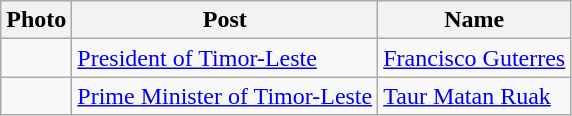<table class="wikitable">
<tr>
<th>Photo</th>
<th>Post</th>
<th>Name</th>
</tr>
<tr>
<td></td>
<td><a href='#'>President of Timor-Leste</a></td>
<td><a href='#'>Francisco Guterres</a></td>
</tr>
<tr>
<td></td>
<td><a href='#'>Prime Minister of Timor-Leste</a></td>
<td><a href='#'>Taur Matan Ruak</a></td>
</tr>
</table>
